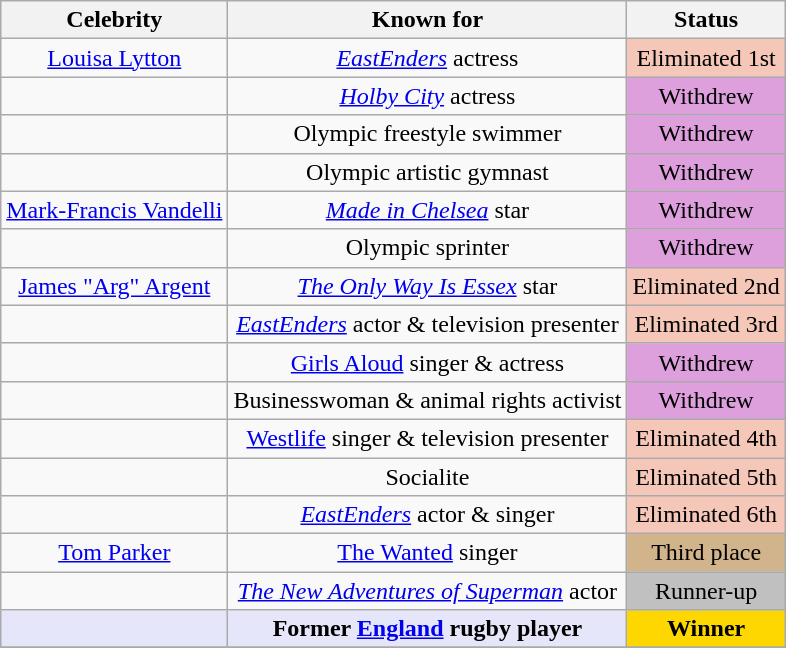<table class="wikitable sortable" style="margin: auto; text-align: center;">
<tr>
<th>Celebrity</th>
<th>Known for</th>
<th>Status</th>
</tr>
<tr>
<td><a href='#'>Louisa Lytton</a></td>
<td><em><a href='#'>EastEnders</a></em> actress</td>
<td style="background:#f4c7b8;">Eliminated 1st</td>
</tr>
<tr>
<td></td>
<td><em><a href='#'>Holby City</a></em> actress</td>
<td style="background:plum;">Withdrew</td>
</tr>
<tr>
<td></td>
<td>Olympic freestyle swimmer</td>
<td style="background:plum;">Withdrew</td>
</tr>
<tr>
<td></td>
<td>Olympic artistic gymnast</td>
<td style="background:plum;">Withdrew</td>
</tr>
<tr>
<td><a href='#'>Mark-Francis Vandelli</a></td>
<td><em><a href='#'>Made in Chelsea</a></em> star</td>
<td style="background:plum;">Withdrew</td>
</tr>
<tr>
<td></td>
<td>Olympic sprinter</td>
<td style="background:plum;">Withdrew</td>
</tr>
<tr>
<td><a href='#'>James "Arg" Argent</a></td>
<td><em><a href='#'>The Only Way Is Essex</a></em> star</td>
<td style="background:#f4c7b8;">Eliminated 2nd</td>
</tr>
<tr>
<td></td>
<td><em><a href='#'>EastEnders</a></em> actor & television presenter</td>
<td style="background:#f4c7b8;">Eliminated 3rd</td>
</tr>
<tr>
<td></td>
<td><a href='#'>Girls Aloud</a> singer & actress</td>
<td style="background:plum">Withdrew</td>
</tr>
<tr>
<td></td>
<td>Businesswoman & animal rights activist</td>
<td style="background:plum">Withdrew</td>
</tr>
<tr>
<td></td>
<td><a href='#'>Westlife</a> singer & television presenter</td>
<td style="background:#f4c7b8;">Eliminated 4th</td>
</tr>
<tr>
<td></td>
<td>Socialite</td>
<td style="background:#f4c7b8;">Eliminated 5th</td>
</tr>
<tr>
<td></td>
<td><em><a href='#'>EastEnders</a></em> actor & singer</td>
<td style="background:#f4c7b8;">Eliminated 6th</td>
</tr>
<tr>
<td><a href='#'>Tom Parker</a></td>
<td><a href='#'>The Wanted</a> singer</td>
<td style=background:tan;>Third place</td>
</tr>
<tr>
<td></td>
<td><em><a href='#'>The New Adventures of Superman</a></em> actor</td>
<td style=background:silver>Runner-up</td>
</tr>
<tr>
<td style=background:lavender><strong></strong></td>
<td style=background:lavender><strong>Former <a href='#'>England</a> rugby player</strong></td>
<td style=background:gold><strong>Winner</strong></td>
</tr>
<tr>
</tr>
</table>
